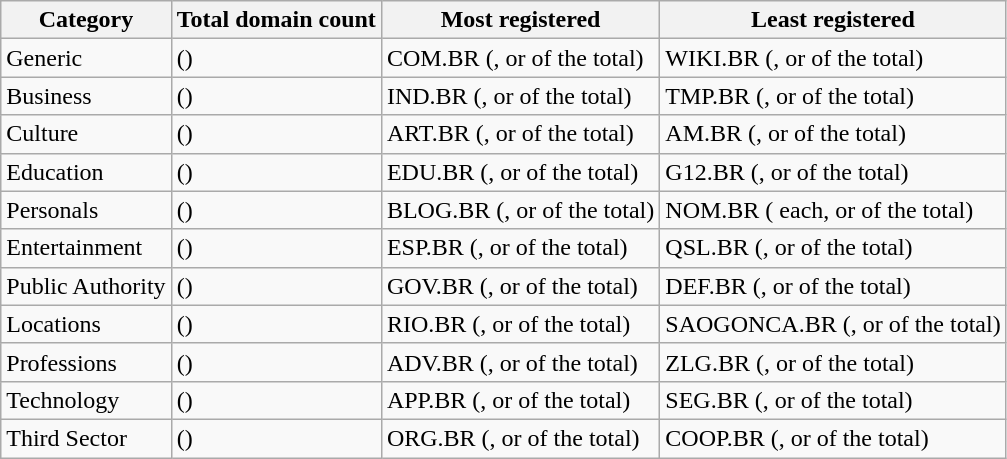<table class="wikitable">
<tr>
<th>Category</th>
<th>Total domain count</th>
<th>Most registered</th>
<th>Least registered</th>
</tr>
<tr>
<td>Generic</td>
<td><strong></strong> ()</td>
<td>COM.BR (<strong></strong>, or  of the total)</td>
<td>WIKI.BR (<strong></strong>, or  of the total)</td>
</tr>
<tr>
<td>Business</td>
<td><strong></strong> ()</td>
<td>IND.BR (<strong></strong>, or  of the total)</td>
<td>TMP.BR (<strong></strong>, or   of the total)</td>
</tr>
<tr>
<td>Culture</td>
<td><strong></strong> ()</td>
<td>ART.BR (<strong></strong>, or  of the total)</td>
<td>AM.BR (<strong></strong>, or  of the total)</td>
</tr>
<tr>
<td>Education</td>
<td><strong></strong> ()</td>
<td>EDU.BR (<strong></strong>, or  of the total)</td>
<td>G12.BR (<strong></strong>, or  of the total)</td>
</tr>
<tr>
<td>Personals</td>
<td><strong></strong> ()</td>
<td>BLOG.BR (<strong></strong>, or  of the total)</td>
<td>NOM.BR (<strong></strong> each, or  of the total)</td>
</tr>
<tr>
<td>Entertainment</td>
<td><strong></strong> ()</td>
<td>ESP.BR (<strong></strong>, or  of the total)</td>
<td>QSL.BR (<strong></strong>, or  of the total)</td>
</tr>
<tr>
<td>Public Authority</td>
<td><strong></strong> ()</td>
<td>GOV.BR (<strong></strong>, or  of the total)</td>
<td>DEF.BR (<strong></strong>, or  of the total)</td>
</tr>
<tr>
<td>Locations</td>
<td><strong></strong> ()</td>
<td>RIO.BR (<strong></strong>, or  of the total)</td>
<td>SAOGONCA.BR (<strong></strong>, or  of the total)</td>
</tr>
<tr>
<td>Professions</td>
<td><strong></strong> ()</td>
<td>ADV.BR (<strong></strong>, or  of the total)</td>
<td>ZLG.BR (<strong></strong>, or  of the total)</td>
</tr>
<tr>
<td>Technology</td>
<td><strong></strong> ()</td>
<td>APP.BR (<strong></strong>, or  of the total)</td>
<td>SEG.BR (<strong></strong>, or  of the total)</td>
</tr>
<tr>
<td>Third Sector</td>
<td><strong></strong> ()</td>
<td>ORG.BR (<strong></strong>, or  of the total)</td>
<td>COOP.BR (<strong></strong>, or  of the total)</td>
</tr>
</table>
